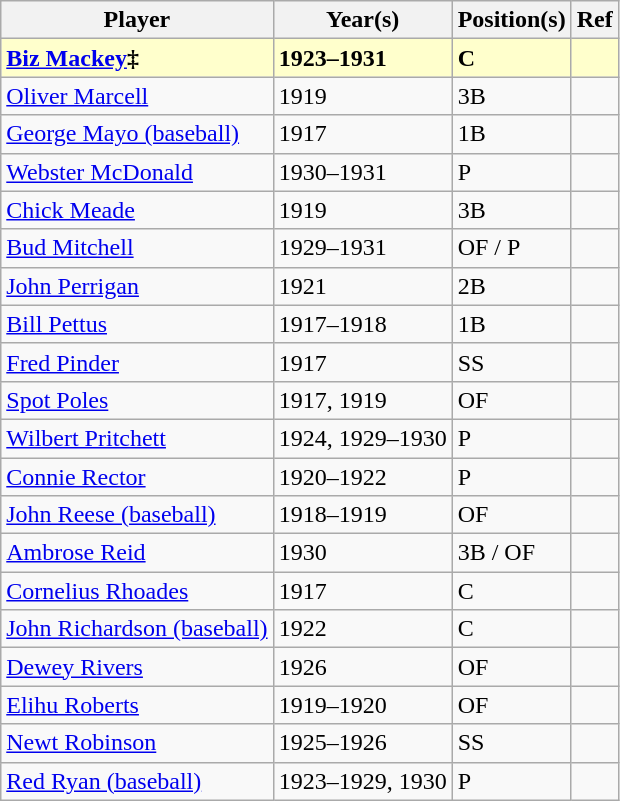<table class="wikitable">
<tr>
<th>Player</th>
<th>Year(s)</th>
<th>Position(s)</th>
<th>Ref</th>
</tr>
<tr style="background:#FFFFCC;">
<td><strong><a href='#'>Biz Mackey</a>‡</strong></td>
<td><strong>1923–1931</strong></td>
<td><strong>C</strong></td>
<td><strong></strong></td>
</tr>
<tr>
<td><a href='#'>Oliver Marcell</a></td>
<td>1919</td>
<td>3B</td>
<td></td>
</tr>
<tr>
<td><a href='#'>George Mayo (baseball)</a></td>
<td>1917</td>
<td>1B</td>
<td></td>
</tr>
<tr>
<td><a href='#'>Webster McDonald</a></td>
<td>1930–1931</td>
<td>P</td>
<td></td>
</tr>
<tr>
<td><a href='#'>Chick Meade</a></td>
<td>1919</td>
<td>3B</td>
<td></td>
</tr>
<tr>
<td><a href='#'>Bud Mitchell</a></td>
<td>1929–1931</td>
<td>OF / P</td>
<td></td>
</tr>
<tr>
<td><a href='#'>John Perrigan</a></td>
<td>1921</td>
<td>2B</td>
<td></td>
</tr>
<tr>
<td><a href='#'>Bill Pettus</a></td>
<td>1917–1918</td>
<td>1B</td>
<td></td>
</tr>
<tr>
<td><a href='#'>Fred Pinder</a></td>
<td>1917</td>
<td>SS</td>
<td></td>
</tr>
<tr>
<td><a href='#'>Spot Poles</a></td>
<td>1917, 1919</td>
<td>OF</td>
<td></td>
</tr>
<tr>
<td><a href='#'>Wilbert Pritchett</a></td>
<td>1924, 1929–1930</td>
<td>P</td>
<td></td>
</tr>
<tr>
<td><a href='#'>Connie Rector</a></td>
<td>1920–1922</td>
<td>P</td>
<td></td>
</tr>
<tr>
<td><a href='#'>John Reese (baseball)</a></td>
<td>1918–1919</td>
<td>OF</td>
<td></td>
</tr>
<tr>
<td><a href='#'>Ambrose Reid</a></td>
<td>1930</td>
<td>3B / OF</td>
<td></td>
</tr>
<tr>
<td><a href='#'>Cornelius Rhoades</a></td>
<td>1917</td>
<td>C</td>
<td></td>
</tr>
<tr>
<td><a href='#'>John Richardson (baseball)</a></td>
<td>1922</td>
<td>C</td>
<td></td>
</tr>
<tr>
<td><a href='#'>Dewey Rivers</a></td>
<td>1926</td>
<td>OF</td>
<td></td>
</tr>
<tr>
<td><a href='#'>Elihu Roberts</a></td>
<td>1919–1920</td>
<td>OF</td>
<td></td>
</tr>
<tr>
<td><a href='#'>Newt Robinson</a></td>
<td>1925–1926</td>
<td>SS</td>
<td></td>
</tr>
<tr>
<td><a href='#'>Red Ryan (baseball)</a></td>
<td>1923–1929, 1930</td>
<td>P</td>
<td></td>
</tr>
</table>
